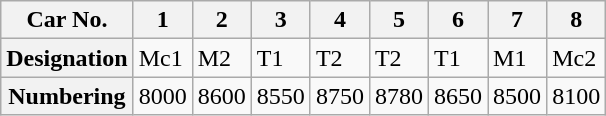<table class="wikitable">
<tr>
<th>Car No.</th>
<th>1</th>
<th>2</th>
<th>3</th>
<th>4</th>
<th>5</th>
<th>6</th>
<th>7</th>
<th>8</th>
</tr>
<tr>
<th>Designation</th>
<td>Mc1</td>
<td>M2</td>
<td>T1</td>
<td>T2</td>
<td>T2</td>
<td>T1</td>
<td>M1</td>
<td>Mc2</td>
</tr>
<tr>
<th>Numbering</th>
<td>8000</td>
<td>8600</td>
<td>8550</td>
<td>8750</td>
<td>8780</td>
<td>8650</td>
<td>8500</td>
<td>8100</td>
</tr>
</table>
